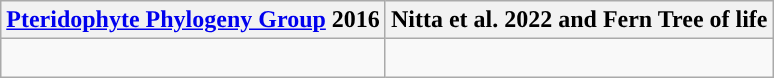<table class="wikitable">
<tr>
<th colspan=1><a href='#'>Pteridophyte Phylogeny Group</a> 2016</th>
<th colspan=1>Nitta et al. 2022 and Fern Tree of life</th>
</tr>
<tr>
<td style="vertical-align:top"><br></td>
<td><br></td>
</tr>
</table>
